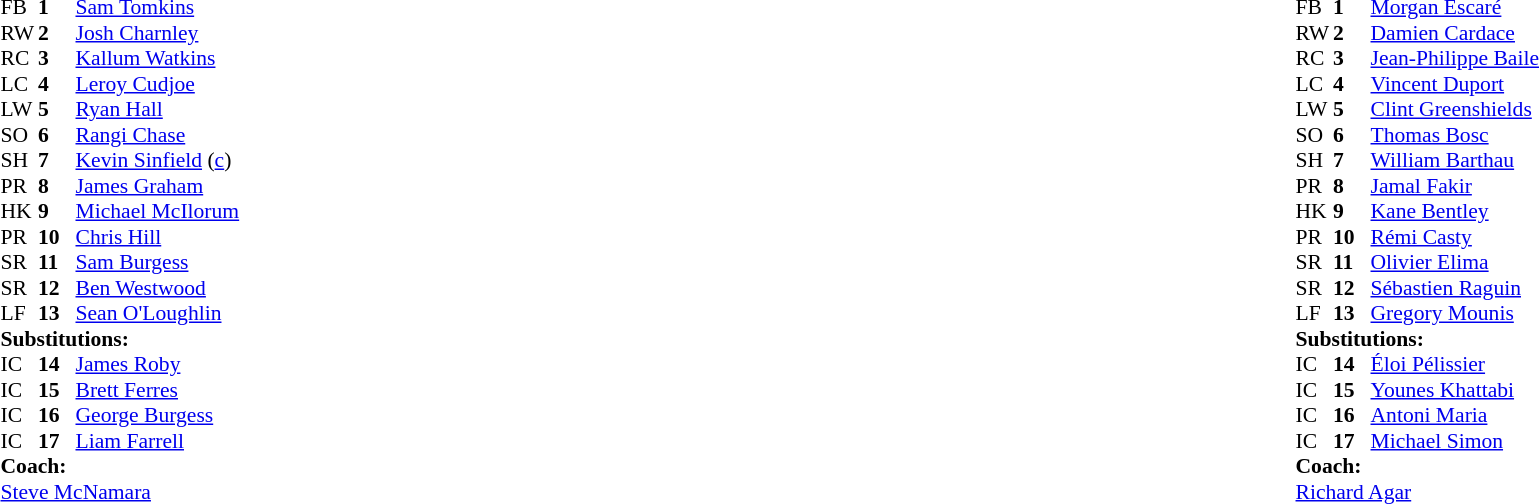<table width="100%">
<tr>
<td valign="top" width="50%"><br><table style="font-size: 90%" cellspacing="0" cellpadding="0">
<tr>
<th width="25"></th>
<th width="25"></th>
</tr>
<tr>
<td>FB</td>
<td><strong>1</strong></td>
<td><a href='#'>Sam Tomkins</a></td>
</tr>
<tr>
<td>RW</td>
<td><strong>2</strong></td>
<td><a href='#'>Josh Charnley</a></td>
</tr>
<tr>
<td>RC</td>
<td><strong>3</strong></td>
<td><a href='#'>Kallum Watkins</a></td>
</tr>
<tr>
<td>LC</td>
<td><strong>4</strong></td>
<td><a href='#'>Leroy Cudjoe</a></td>
</tr>
<tr>
<td>LW</td>
<td><strong>5</strong></td>
<td><a href='#'>Ryan Hall</a></td>
</tr>
<tr>
<td>SO</td>
<td><strong>6</strong></td>
<td><a href='#'>Rangi Chase</a></td>
</tr>
<tr>
<td>SH</td>
<td><strong>7</strong></td>
<td><a href='#'>Kevin Sinfield</a> (<a href='#'>c</a>)</td>
</tr>
<tr>
<td>PR</td>
<td><strong>8</strong></td>
<td><a href='#'>James Graham</a></td>
</tr>
<tr>
<td>HK</td>
<td><strong>9</strong></td>
<td><a href='#'>Michael McIlorum</a></td>
</tr>
<tr>
<td>PR</td>
<td><strong>10</strong></td>
<td><a href='#'>Chris Hill</a></td>
</tr>
<tr>
<td>SR</td>
<td><strong>11</strong></td>
<td><a href='#'>Sam Burgess</a></td>
</tr>
<tr>
<td>SR</td>
<td><strong>12</strong></td>
<td><a href='#'>Ben Westwood</a></td>
</tr>
<tr>
<td>LF</td>
<td><strong>13</strong></td>
<td><a href='#'>Sean O'Loughlin</a></td>
</tr>
<tr>
<td colspan=3><strong>Substitutions:</strong></td>
</tr>
<tr>
<td>IC</td>
<td><strong>14</strong></td>
<td><a href='#'>James Roby</a></td>
</tr>
<tr>
<td>IC</td>
<td><strong>15</strong></td>
<td><a href='#'>Brett Ferres</a></td>
</tr>
<tr>
<td>IC</td>
<td><strong>16</strong></td>
<td><a href='#'>George Burgess</a></td>
</tr>
<tr>
<td>IC</td>
<td><strong>17</strong></td>
<td><a href='#'>Liam Farrell</a></td>
</tr>
<tr>
<td colspan=3><strong>Coach:</strong></td>
</tr>
<tr>
<td colspan="4"> <a href='#'>Steve McNamara</a></td>
</tr>
</table>
</td>
<td valign="top" width="50%"><br><table style="font-size: 90%" cellspacing="0" cellpadding="0" align="center">
<tr>
<th width="25"></th>
<th width="25"></th>
</tr>
<tr>
<td>FB</td>
<td><strong>1</strong></td>
<td><a href='#'>Morgan Escaré</a></td>
</tr>
<tr>
<td>RW</td>
<td><strong>2</strong></td>
<td><a href='#'>Damien Cardace</a></td>
</tr>
<tr>
<td>RC</td>
<td><strong>3</strong></td>
<td><a href='#'>Jean-Philippe Baile</a></td>
</tr>
<tr>
<td>LC</td>
<td><strong>4</strong></td>
<td><a href='#'>Vincent Duport</a></td>
</tr>
<tr>
<td>LW</td>
<td><strong>5</strong></td>
<td><a href='#'>Clint Greenshields</a></td>
</tr>
<tr>
<td>SO</td>
<td><strong>6</strong></td>
<td><a href='#'>Thomas Bosc</a></td>
</tr>
<tr>
<td>SH</td>
<td><strong>7</strong></td>
<td><a href='#'>William Barthau</a></td>
</tr>
<tr>
<td>PR</td>
<td><strong>8</strong></td>
<td><a href='#'>Jamal Fakir</a></td>
</tr>
<tr>
<td>HK</td>
<td><strong>9</strong></td>
<td><a href='#'>Kane Bentley</a></td>
</tr>
<tr>
<td>PR</td>
<td><strong>10</strong></td>
<td><a href='#'>Rémi Casty</a></td>
</tr>
<tr>
<td>SR</td>
<td><strong>11</strong></td>
<td><a href='#'>Olivier Elima</a></td>
</tr>
<tr>
<td>SR</td>
<td><strong>12</strong></td>
<td><a href='#'>Sébastien Raguin</a></td>
</tr>
<tr>
<td>LF</td>
<td><strong>13</strong></td>
<td><a href='#'>Gregory Mounis</a></td>
</tr>
<tr>
<td colspan=3><strong>Substitutions:</strong></td>
</tr>
<tr>
<td>IC</td>
<td><strong>14</strong></td>
<td><a href='#'>Éloi Pélissier</a></td>
</tr>
<tr>
<td>IC</td>
<td><strong>15</strong></td>
<td><a href='#'>Younes Khattabi</a></td>
</tr>
<tr>
<td>IC</td>
<td><strong>16</strong></td>
<td><a href='#'>Antoni Maria</a></td>
</tr>
<tr>
<td>IC</td>
<td><strong>17</strong></td>
<td><a href='#'>Michael Simon</a></td>
</tr>
<tr>
<td colspan=3><strong>Coach:</strong></td>
</tr>
<tr>
<td colspan="4"> <a href='#'>Richard Agar</a></td>
</tr>
</table>
</td>
</tr>
</table>
